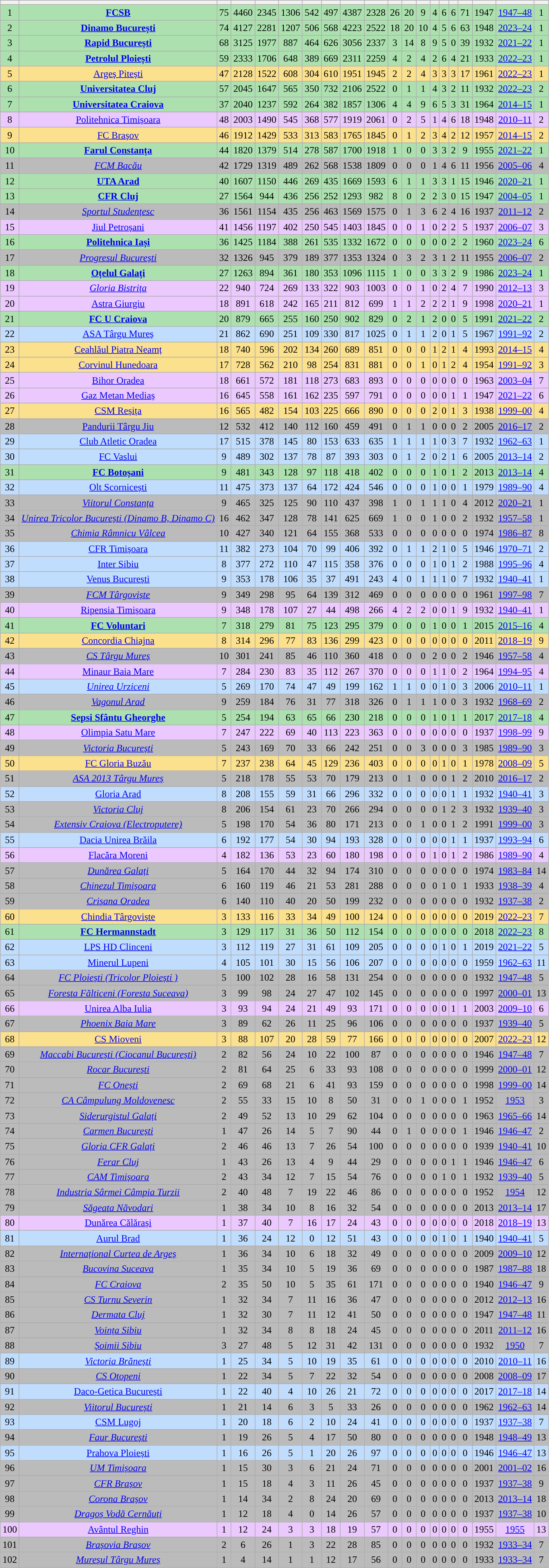<table class="wikitable sortable" style="text-align:center">
<tr>
<th></th>
<th></th>
<th></th>
<th></th>
<th></th>
<th></th>
<th></th>
<th></th>
<th></th>
<th></th>
<th></th>
<th></th>
<th></th>
<th></th>
<th></th>
<th></th>
<th></th>
<th></th>
<th></th>
<th></th>
</tr>
<tr style="text-align:center; background:#ace1af;">
<td>1</td>
<td><strong><a href='#'>FCSB</a></strong></td>
<td>75</td>
<td>4460</td>
<td>2345</td>
<td>1306</td>
<td>542</td>
<td>497</td>
<td>4387</td>
<td>2328</td>
<td>26</td>
<td>20</td>
<td>9</td>
<td>4</td>
<td>6</td>
<td>6</td>
<td>71</td>
<td>1947</td>
<td><a href='#'>1947–48</a></td>
<td>1</td>
</tr>
<tr style="text-align:center; background:#ace1af;">
<td>2</td>
<td><strong><a href='#'>Dinamo București</a></strong></td>
<td>74</td>
<td>4127</td>
<td>2281</td>
<td>1207</td>
<td>506</td>
<td>568</td>
<td>4223</td>
<td>2522</td>
<td>18</td>
<td>20</td>
<td>10</td>
<td>4</td>
<td>5</td>
<td>6</td>
<td>63</td>
<td>1948</td>
<td><a href='#'>2023–24</a></td>
<td>1</td>
</tr>
<tr style="text-align:center; background:#ace1af;">
<td>3</td>
<td><strong><a href='#'>Rapid București</a></strong></td>
<td>68</td>
<td>3125</td>
<td>1977</td>
<td>887</td>
<td>464</td>
<td>626</td>
<td>3056</td>
<td>2337</td>
<td>3</td>
<td>14</td>
<td>8</td>
<td>9</td>
<td>5</td>
<td>0</td>
<td>39</td>
<td>1932</td>
<td><a href='#'>2021–22</a></td>
<td>1</td>
</tr>
<tr style="text-align:center; background:#ace1af;">
<td>4</td>
<td><strong><a href='#'>Petrolul Ploiești</a></strong></td>
<td>59</td>
<td>2333</td>
<td>1706</td>
<td>648</td>
<td>389</td>
<td>669</td>
<td>2311</td>
<td>2259</td>
<td>4</td>
<td>2</td>
<td>4</td>
<td>2</td>
<td>6</td>
<td>4</td>
<td>21</td>
<td>1933</td>
<td><a href='#'>2022–23</a></td>
<td>1</td>
</tr>
<tr style="text-align:center; background:#fbe08d;">
<td>5</td>
<td><a href='#'>Argeș Pitești</a></td>
<td>47</td>
<td>2128</td>
<td>1522</td>
<td>608</td>
<td>304</td>
<td>610</td>
<td>1951</td>
<td>1945</td>
<td>2</td>
<td>2</td>
<td>4</td>
<td>3</td>
<td>3</td>
<td>3</td>
<td>17</td>
<td>1961</td>
<td><a href='#'>2022–23</a></td>
<td>1</td>
</tr>
<tr style="text-align:center; background:#ace1af;">
<td>6</td>
<td><strong><a href='#'>Universitatea Cluj</a></strong></td>
<td>57</td>
<td>2045</td>
<td>1647</td>
<td>565</td>
<td>350</td>
<td>732</td>
<td>2106</td>
<td>2522</td>
<td>0</td>
<td>1</td>
<td>1</td>
<td>4</td>
<td>3</td>
<td>2</td>
<td>11</td>
<td>1932</td>
<td><a href='#'>2022–23</a></td>
<td>2</td>
</tr>
<tr style="text-align:center; background:#ace1af;">
<td>7</td>
<td><strong><a href='#'>Universitatea Craiova</a></strong></td>
<td>37</td>
<td>2040</td>
<td>1237</td>
<td>592</td>
<td>264</td>
<td>382</td>
<td>1857</td>
<td>1306</td>
<td>4</td>
<td>4</td>
<td>9</td>
<td>6</td>
<td>5</td>
<td>3</td>
<td>31</td>
<td>1964</td>
<td><a href='#'>2014–15</a></td>
<td>1</td>
</tr>
<tr style="text-align:center; background:#ebc9fe;">
<td>8</td>
<td><a href='#'>Politehnica Timișoara</a></td>
<td>48</td>
<td>2003</td>
<td>1490</td>
<td>545</td>
<td>368</td>
<td>577</td>
<td>1919</td>
<td>2061</td>
<td>0</td>
<td>2</td>
<td>5</td>
<td>1</td>
<td>4</td>
<td>6</td>
<td>18</td>
<td>1948</td>
<td><a href='#'>2010–11</a></td>
<td>2</td>
</tr>
<tr style="text-align:center; background:#fbe08d;">
<td>9</td>
<td><a href='#'>FC Brașov</a></td>
<td>46</td>
<td>1912</td>
<td>1429</td>
<td>533</td>
<td>313</td>
<td>583</td>
<td>1765</td>
<td>1845</td>
<td>0</td>
<td>1</td>
<td>2</td>
<td>3</td>
<td>4</td>
<td>2</td>
<td>12</td>
<td>1957</td>
<td><a href='#'>2014–15</a></td>
<td>2</td>
</tr>
<tr style="text-align:center; background:#ace1af;">
<td>10</td>
<td><strong><a href='#'>Farul Constanța</a></strong></td>
<td>44</td>
<td>1820</td>
<td>1379</td>
<td>514</td>
<td>278</td>
<td>587</td>
<td>1700</td>
<td>1918</td>
<td>1</td>
<td>0</td>
<td>0</td>
<td>3</td>
<td>3</td>
<td>2</td>
<td>9</td>
<td>1955</td>
<td><a href='#'>2021–22</a></td>
<td>1</td>
</tr>
<tr style="text-align:center; background:#bbb;">
<td>11</td>
<td><em><a href='#'>FCM Bacău</a></em></td>
<td>42</td>
<td>1729</td>
<td>1319</td>
<td>489</td>
<td>262</td>
<td>568</td>
<td>1538</td>
<td>1809</td>
<td>0</td>
<td>0</td>
<td>0</td>
<td>1</td>
<td>4</td>
<td>6</td>
<td>11</td>
<td>1956</td>
<td><a href='#'>2005–06</a></td>
<td>4</td>
</tr>
<tr style="text-align:center; background:#ace1af;">
<td>12</td>
<td><strong><a href='#'>UTA Arad</a></strong></td>
<td>40</td>
<td>1607</td>
<td>1150</td>
<td>446</td>
<td>269</td>
<td>435</td>
<td>1669</td>
<td>1593</td>
<td>6</td>
<td>1</td>
<td>1</td>
<td>3</td>
<td>3</td>
<td>1</td>
<td>15</td>
<td>1946</td>
<td><a href='#'>2020–21</a></td>
<td>1</td>
</tr>
<tr style="text-align:center; background:#ace1af;">
<td>13</td>
<td><strong><a href='#'>CFR Cluj</a></strong></td>
<td>27</td>
<td>1564</td>
<td>944</td>
<td>436</td>
<td>256</td>
<td>252</td>
<td>1293</td>
<td>982</td>
<td>8</td>
<td>0</td>
<td>2</td>
<td>2</td>
<td>3</td>
<td>0</td>
<td>15</td>
<td>1947</td>
<td><a href='#'>2004–05</a></td>
<td>1</td>
</tr>
<tr style="text-align:center; background:#bbb;">
<td>14</td>
<td><em><a href='#'>Sportul Studențesc</a></em></td>
<td>36</td>
<td>1561</td>
<td>1154</td>
<td>435</td>
<td>256</td>
<td>463</td>
<td>1569</td>
<td>1575</td>
<td>0</td>
<td>1</td>
<td>3</td>
<td>6</td>
<td>2</td>
<td>4</td>
<td>16</td>
<td>1937</td>
<td><a href='#'>2011–12</a></td>
<td>2</td>
</tr>
<tr style="text-align:center; background:#ebc9fe;">
<td>15</td>
<td><a href='#'>Jiul Petroșani</a></td>
<td>41</td>
<td>1456</td>
<td>1197</td>
<td>402</td>
<td>250</td>
<td>545</td>
<td>1403</td>
<td>1845</td>
<td>0</td>
<td>0</td>
<td>1</td>
<td>0</td>
<td>2</td>
<td>2</td>
<td>5</td>
<td>1937</td>
<td><a href='#'>2006–07</a></td>
<td>3</td>
</tr>
<tr style="text-align:center; background:#ace1af;">
<td>16</td>
<td><strong><a href='#'>Politehnica Iași</a></strong></td>
<td>36</td>
<td>1425</td>
<td>1184</td>
<td>388</td>
<td>261</td>
<td>535</td>
<td>1332</td>
<td>1672</td>
<td>0</td>
<td>0</td>
<td>0</td>
<td>0</td>
<td>0</td>
<td>2</td>
<td>2</td>
<td>1960</td>
<td><a href='#'>2023–24</a></td>
<td>6</td>
</tr>
<tr style="text-align:center; background:#bbb;">
<td>17</td>
<td><em><a href='#'>Progresul București</a></em></td>
<td>32</td>
<td>1326</td>
<td>945</td>
<td>379</td>
<td>189</td>
<td>377</td>
<td>1353</td>
<td>1324</td>
<td>0</td>
<td>3</td>
<td>2</td>
<td>3</td>
<td>1</td>
<td>2</td>
<td>11</td>
<td>1955</td>
<td><a href='#'>2006–07</a></td>
<td>2</td>
</tr>
<tr style="text-align:center; background:#ace1af;">
<td>18</td>
<td><strong><a href='#'>Oțelul Galați</a></strong></td>
<td>27</td>
<td>1263</td>
<td>894</td>
<td>361</td>
<td>180</td>
<td>353</td>
<td>1096</td>
<td>1115</td>
<td>1</td>
<td>0</td>
<td>0</td>
<td>3</td>
<td>3</td>
<td>2</td>
<td>9</td>
<td>1986</td>
<td><a href='#'>2023–24</a></td>
<td>1</td>
</tr>
<tr style="text-align:center; background:#ebc9fe;">
<td>19</td>
<td><em><a href='#'>Gloria Bistrița</a></em></td>
<td>22</td>
<td>940</td>
<td>724</td>
<td>269</td>
<td>133</td>
<td>322</td>
<td>903</td>
<td>1003</td>
<td>0</td>
<td>0</td>
<td>1</td>
<td>0</td>
<td>2</td>
<td>4</td>
<td>7</td>
<td>1990</td>
<td><a href='#'>2012–13</a></td>
<td>3</td>
</tr>
<tr style="text-align:center; background:#ebc9fe;">
<td>20</td>
<td><a href='#'>Astra Giurgiu</a></td>
<td>18</td>
<td>891</td>
<td>618</td>
<td>242</td>
<td>165</td>
<td>211</td>
<td>812</td>
<td>699</td>
<td>1</td>
<td>1</td>
<td>2</td>
<td>2</td>
<td>2</td>
<td>1</td>
<td>9</td>
<td>1998</td>
<td><a href='#'>2020–21</a></td>
<td>1</td>
</tr>
<tr style="text-align:center; background:#ace1af;">
<td>21</td>
<td><strong><a href='#'>FC U Craiova</a></strong></td>
<td>20</td>
<td>879</td>
<td>665</td>
<td>255</td>
<td>160</td>
<td>250</td>
<td>902</td>
<td>829</td>
<td>0</td>
<td>2</td>
<td>1</td>
<td>2</td>
<td>0</td>
<td>0</td>
<td>5</td>
<td>1991</td>
<td><a href='#'>2021–22</a></td>
<td>2</td>
</tr>
<tr style="text-align:center; background:#c1ddfd;">
<td>22</td>
<td><a href='#'>ASA Târgu Mureș</a></td>
<td>21</td>
<td>862</td>
<td>690</td>
<td>251</td>
<td>109</td>
<td>330</td>
<td>817</td>
<td>1025</td>
<td>0</td>
<td>1</td>
<td>1</td>
<td>2</td>
<td>0</td>
<td>1</td>
<td>5</td>
<td>1967</td>
<td><a href='#'>1991–92</a></td>
<td>2</td>
</tr>
<tr style="text-align:center; background:#fbe08d;">
<td>23</td>
<td><a href='#'>Ceahlăul Piatra Neamț</a></td>
<td>18</td>
<td>740</td>
<td>596</td>
<td>202</td>
<td>134</td>
<td>260</td>
<td>689</td>
<td>851</td>
<td>0</td>
<td>0</td>
<td>0</td>
<td>1</td>
<td>2</td>
<td>1</td>
<td>4</td>
<td>1993</td>
<td><a href='#'>2014–15</a></td>
<td>4</td>
</tr>
<tr style="text-align:center; background:#fbe08d;">
<td>24</td>
<td><a href='#'>Corvinul Hunedoara</a></td>
<td>17</td>
<td>728</td>
<td>562</td>
<td>210</td>
<td>98</td>
<td>254</td>
<td>831</td>
<td>881</td>
<td>0</td>
<td>0</td>
<td>1</td>
<td>0</td>
<td>1</td>
<td>2</td>
<td>4</td>
<td>1954</td>
<td><a href='#'>1991–92</a></td>
<td>3</td>
</tr>
<tr style="text-align:center; background:#ebc9fe;">
<td>25</td>
<td><a href='#'>Bihor Oradea</a></td>
<td>18</td>
<td>661</td>
<td>572</td>
<td>181</td>
<td>118</td>
<td>273</td>
<td>683</td>
<td>893</td>
<td>0</td>
<td>0</td>
<td>0</td>
<td>0</td>
<td>0</td>
<td>0</td>
<td>0</td>
<td>1963</td>
<td><a href='#'>2003–04</a></td>
<td>7</td>
</tr>
<tr style="text-align:center; background:#ebc9fe;">
<td>26</td>
<td><a href='#'>Gaz Metan Mediaș</a></td>
<td>16</td>
<td>645</td>
<td>558</td>
<td>161</td>
<td>162</td>
<td>235</td>
<td>597</td>
<td>791</td>
<td>0</td>
<td>0</td>
<td>0</td>
<td>0</td>
<td>0</td>
<td>1</td>
<td>1</td>
<td>1947</td>
<td><a href='#'>2021–22</a></td>
<td>6</td>
</tr>
<tr style="text-align:center; background:#fbe08d;">
<td>27</td>
<td><a href='#'>CSM Reșița</a></td>
<td>16</td>
<td>565</td>
<td>482</td>
<td>154</td>
<td>103</td>
<td>225</td>
<td>666</td>
<td>890</td>
<td>0</td>
<td>0</td>
<td>0</td>
<td>2</td>
<td>0</td>
<td>1</td>
<td>3</td>
<td>1938</td>
<td><a href='#'>1999–00</a></td>
<td>4</td>
</tr>
<tr style="text-align:center; background:#bbb;">
<td>28</td>
<td><a href='#'>Pandurii Târgu Jiu</a></td>
<td>12</td>
<td>532</td>
<td>412</td>
<td>140</td>
<td>112</td>
<td>160</td>
<td>459</td>
<td>491</td>
<td>0</td>
<td>1</td>
<td>1</td>
<td>0</td>
<td>0</td>
<td>0</td>
<td>2</td>
<td>2005</td>
<td><a href='#'>2016–17</a></td>
<td>2</td>
</tr>
<tr style="text-align:center; background:#c1ddfd;">
<td>29</td>
<td><a href='#'>Club Atletic Oradea</a></td>
<td>17</td>
<td>515</td>
<td>378</td>
<td>145</td>
<td>80</td>
<td>153</td>
<td>633</td>
<td>635</td>
<td>1</td>
<td>1</td>
<td>1</td>
<td>1</td>
<td>0</td>
<td>3</td>
<td>7</td>
<td>1932</td>
<td><a href='#'>1962–63</a></td>
<td>1</td>
</tr>
<tr style="text-align:center; background:#c1ddfd;">
<td>30</td>
<td><a href='#'>FC Vaslui</a></td>
<td>9</td>
<td>489</td>
<td>302</td>
<td>137</td>
<td>78</td>
<td>87</td>
<td>393</td>
<td>303</td>
<td>0</td>
<td>1</td>
<td>2</td>
<td>0</td>
<td>2</td>
<td>1</td>
<td>6</td>
<td>2005</td>
<td><a href='#'>2013–14</a></td>
<td>2</td>
</tr>
<tr style="text-align:center; background:#ace1af;">
<td>31</td>
<td><strong><a href='#'>FC Botoșani</a></strong></td>
<td>9</td>
<td>481</td>
<td>343</td>
<td>128</td>
<td>97</td>
<td>118</td>
<td>418</td>
<td>402</td>
<td>0</td>
<td>0</td>
<td>0</td>
<td>1</td>
<td>0</td>
<td>1</td>
<td>2</td>
<td>2013</td>
<td><a href='#'>2013–14</a></td>
<td>4</td>
</tr>
<tr style="text-align:center; background:#c1ddfd;">
<td>32</td>
<td><a href='#'>Olt Scornicești</a></td>
<td>11</td>
<td>475</td>
<td>373</td>
<td>137</td>
<td>64</td>
<td>172</td>
<td>424</td>
<td>546</td>
<td>0</td>
<td>0</td>
<td>0</td>
<td>1</td>
<td>0</td>
<td>0</td>
<td>1</td>
<td>1979</td>
<td><a href='#'>1989–90</a></td>
<td>4</td>
</tr>
<tr style="text-align:center; background:#bbb;">
<td>33</td>
<td><em><a href='#'>Viitorul Constanța</a></em></td>
<td>9</td>
<td>465</td>
<td>325</td>
<td>125</td>
<td>90</td>
<td>110</td>
<td>437</td>
<td>398</td>
<td>1</td>
<td>0</td>
<td>1</td>
<td>1</td>
<td>1</td>
<td>0</td>
<td>4</td>
<td>2012</td>
<td><a href='#'>2020–21</a></td>
<td>1</td>
</tr>
<tr style="text-align:center; background:#bbb;">
<td>34</td>
<td><em><a href='#'>Unirea Tricolor București (Dinamo B, Dinamo C)</a></em></td>
<td>16</td>
<td>462</td>
<td>347</td>
<td>128</td>
<td>78</td>
<td>141</td>
<td>625</td>
<td>669</td>
<td>1</td>
<td>0</td>
<td>0</td>
<td>1</td>
<td>0</td>
<td>0</td>
<td>2</td>
<td>1932</td>
<td><a href='#'>1957–58</a></td>
<td>1</td>
</tr>
<tr style="text-align:center; background:#bbb;">
<td>35</td>
<td><em><a href='#'>Chimia Râmnicu Vâlcea</a></em></td>
<td>10</td>
<td>427</td>
<td>340</td>
<td>121</td>
<td>64</td>
<td>155</td>
<td>368</td>
<td>533</td>
<td>0</td>
<td>0</td>
<td>0</td>
<td>0</td>
<td>0</td>
<td>0</td>
<td>0</td>
<td>1974</td>
<td><a href='#'>1986–87</a></td>
<td>8</td>
</tr>
<tr style="text-align:center; background:#c1ddfd;">
<td>36</td>
<td><a href='#'>CFR Timișoara</a></td>
<td>11</td>
<td>382</td>
<td>273</td>
<td>104</td>
<td>70</td>
<td>99</td>
<td>406</td>
<td>392</td>
<td>0</td>
<td>1</td>
<td>1</td>
<td>2</td>
<td>1</td>
<td>0</td>
<td>5</td>
<td>1946</td>
<td><a href='#'>1970–71</a></td>
<td>2</td>
</tr>
<tr style="text-align:center; background:#c1ddfd;">
<td>37</td>
<td><a href='#'>Inter Sibiu</a></td>
<td>8</td>
<td>377</td>
<td>272</td>
<td>110</td>
<td>47</td>
<td>115</td>
<td>358</td>
<td>376</td>
<td>0</td>
<td>0</td>
<td>0</td>
<td>1</td>
<td>0</td>
<td>1</td>
<td>2</td>
<td>1988</td>
<td><a href='#'>1995–96</a></td>
<td>4</td>
</tr>
<tr style="text-align:center; background:#c1ddfd;">
<td>38</td>
<td><a href='#'>Venus București</a></td>
<td>9</td>
<td>353</td>
<td>178</td>
<td>106</td>
<td>35</td>
<td>37</td>
<td>491</td>
<td>243</td>
<td>4</td>
<td>0</td>
<td>1</td>
<td>1</td>
<td>1</td>
<td>0</td>
<td>7</td>
<td>1932</td>
<td><a href='#'>1940–41</a></td>
<td>1</td>
</tr>
<tr style="text-align:center; background:#bbb;">
<td>39</td>
<td><em><a href='#'>FCM Târgoviște</a></em></td>
<td>9</td>
<td>349</td>
<td>298</td>
<td>95</td>
<td>64</td>
<td>139</td>
<td>312</td>
<td>469</td>
<td>0</td>
<td>0</td>
<td>0</td>
<td>0</td>
<td>0</td>
<td>0</td>
<td>0</td>
<td>1961</td>
<td><a href='#'>1997–98</a></td>
<td>7</td>
</tr>
<tr style="text-align:center; background:#ebc9fe;">
<td>40</td>
<td><a href='#'>Ripensia Timișoara</a></td>
<td>9</td>
<td>348</td>
<td>178</td>
<td>107</td>
<td>27</td>
<td>44</td>
<td>498</td>
<td>266</td>
<td>4</td>
<td>2</td>
<td>2</td>
<td>0</td>
<td>0</td>
<td>1</td>
<td>9</td>
<td>1932</td>
<td><a href='#'>1940–41</a></td>
<td>1</td>
</tr>
<tr style="text-align:center; background:#ace1af;">
<td>41</td>
<td><strong><a href='#'>FC Voluntari</a> </strong></td>
<td>7</td>
<td>318</td>
<td>279</td>
<td>81</td>
<td>75</td>
<td>123</td>
<td>295</td>
<td>379</td>
<td>0</td>
<td>0</td>
<td>0</td>
<td>1</td>
<td>0</td>
<td>0</td>
<td>1</td>
<td>2015</td>
<td><a href='#'>2015–16</a></td>
<td>4</td>
</tr>
<tr style="text-align:center; background:#fbe08d;">
<td>42</td>
<td><a href='#'>Concordia Chiajna</a></td>
<td>8</td>
<td>314</td>
<td>296</td>
<td>77</td>
<td>83</td>
<td>136</td>
<td>299</td>
<td>423</td>
<td>0</td>
<td>0</td>
<td>0</td>
<td>0</td>
<td>0</td>
<td>0</td>
<td>0</td>
<td>2011</td>
<td><a href='#'>2018–19</a></td>
<td>9</td>
</tr>
<tr style="text-align:center; background:#bbb;">
<td>43</td>
<td><em><a href='#'>CS Târgu Mureș</a></em></td>
<td>10</td>
<td>301</td>
<td>241</td>
<td>85</td>
<td>46</td>
<td>110</td>
<td>360</td>
<td>418</td>
<td>0</td>
<td>0</td>
<td>0</td>
<td>2</td>
<td>0</td>
<td>0</td>
<td>2</td>
<td>1946</td>
<td><a href='#'>1957–58</a></td>
<td>4</td>
</tr>
<tr style="text-align:center; background:#ebc9fe;">
<td>44</td>
<td><a href='#'>Minaur Baia Mare</a></td>
<td>7</td>
<td>284</td>
<td>230</td>
<td>83</td>
<td>35</td>
<td>112</td>
<td>267</td>
<td>370</td>
<td>0</td>
<td>0</td>
<td>0</td>
<td>1</td>
<td>1</td>
<td>0</td>
<td>2</td>
<td>1964</td>
<td><a href='#'>1994–95</a></td>
<td>4</td>
</tr>
<tr style="text-align:center; background:#c1ddfd;">
<td>45</td>
<td><em><a href='#'>Unirea Urziceni</a></em></td>
<td>5</td>
<td>269</td>
<td>170</td>
<td>74</td>
<td>47</td>
<td>49</td>
<td>199</td>
<td>162</td>
<td>1</td>
<td>1</td>
<td>0</td>
<td>0</td>
<td>1</td>
<td>0</td>
<td>3</td>
<td>2006</td>
<td><a href='#'>2010–11</a></td>
<td>1</td>
</tr>
<tr style="text-align:center; background:#bbb;">
<td>46</td>
<td><em><a href='#'>Vagonul Arad</a></em></td>
<td>9</td>
<td>259</td>
<td>184</td>
<td>76</td>
<td>31</td>
<td>77</td>
<td>318</td>
<td>326</td>
<td>0</td>
<td>1</td>
<td>1</td>
<td>1</td>
<td>0</td>
<td>0</td>
<td>3</td>
<td>1932</td>
<td><a href='#'>1968–69</a></td>
<td>2</td>
</tr>
<tr style="text-align:center; background:#ace1af;">
<td>47</td>
<td><strong><a href='#'>Sepsi Sfântu Gheorghe</a></strong></td>
<td>5</td>
<td>254</td>
<td>194</td>
<td>63</td>
<td>65</td>
<td>66</td>
<td>230</td>
<td>218</td>
<td>0</td>
<td>0</td>
<td>0</td>
<td>1</td>
<td>0</td>
<td>1</td>
<td>1</td>
<td>2017</td>
<td><a href='#'>2017–18</a></td>
<td>4</td>
</tr>
<tr style="text-align:center; background:#ebc9fe;">
<td>48</td>
<td><a href='#'>Olimpia Satu Mare</a></td>
<td>7</td>
<td>247</td>
<td>222</td>
<td>69</td>
<td>40</td>
<td>113</td>
<td>223</td>
<td>363</td>
<td>0</td>
<td>0</td>
<td>0</td>
<td>0</td>
<td>0</td>
<td>0</td>
<td>0</td>
<td>1937</td>
<td><a href='#'>1998–99</a></td>
<td>9</td>
</tr>
<tr style="text-align:center; background:#bbb;">
<td>49</td>
<td><em><a href='#'>Victoria București</a></em></td>
<td>5</td>
<td>243</td>
<td>169</td>
<td>70</td>
<td>33</td>
<td>66</td>
<td>242</td>
<td>251</td>
<td>0</td>
<td>0</td>
<td>3</td>
<td>0</td>
<td>0</td>
<td>0</td>
<td>3</td>
<td>1985</td>
<td><a href='#'>1989–90</a></td>
<td>3</td>
</tr>
<tr style="text-align:center; background:#fbe08d;">
<td>50</td>
<td><a href='#'>FC Gloria Buzău</a></td>
<td>7</td>
<td>237</td>
<td>238</td>
<td>64</td>
<td>45</td>
<td>129</td>
<td>236</td>
<td>403</td>
<td>0</td>
<td>0</td>
<td>0</td>
<td>0</td>
<td>1</td>
<td>0</td>
<td>1</td>
<td>1978</td>
<td><a href='#'>2008–09</a></td>
<td>5</td>
</tr>
<tr style="text-align:center; background:#bbb;">
<td>51</td>
<td><em><a href='#'>ASA 2013 Târgu Mureș</a></em></td>
<td>5</td>
<td>218</td>
<td>178</td>
<td>55</td>
<td>53</td>
<td>70</td>
<td>179</td>
<td>213</td>
<td>0</td>
<td>1</td>
<td>0</td>
<td>0</td>
<td>0</td>
<td>1</td>
<td>2</td>
<td>2010</td>
<td><a href='#'>2016–17</a></td>
<td>2</td>
</tr>
<tr style="text-align:center; background:#c1ddfd;">
<td>52</td>
<td><a href='#'>Gloria Arad</a></td>
<td>8</td>
<td>208</td>
<td>155</td>
<td>59</td>
<td>31</td>
<td>66</td>
<td>296</td>
<td>332</td>
<td>0</td>
<td>0</td>
<td>0</td>
<td>0</td>
<td>0</td>
<td>1</td>
<td>1</td>
<td>1932</td>
<td><a href='#'>1940–41</a></td>
<td>3</td>
</tr>
<tr style="text-align:center; background:#bbb;">
<td>53</td>
<td><em><a href='#'>Victoria Cluj</a></em></td>
<td>8</td>
<td>206</td>
<td>154</td>
<td>61</td>
<td>23</td>
<td>70</td>
<td>266</td>
<td>294</td>
<td>0</td>
<td>0</td>
<td>0</td>
<td>0</td>
<td>1</td>
<td>2</td>
<td>3</td>
<td>1932</td>
<td><a href='#'>1939–40</a></td>
<td>3</td>
</tr>
<tr style="text-align:center; background:#bbb;">
<td>54</td>
<td><em><a href='#'>Extensiv Craiova (Electroputere)</a></em></td>
<td>5</td>
<td>198</td>
<td>170</td>
<td>54</td>
<td>36</td>
<td>80</td>
<td>171</td>
<td>213</td>
<td>0</td>
<td>0</td>
<td>1</td>
<td>0</td>
<td>0</td>
<td>1</td>
<td>2</td>
<td>1991</td>
<td><a href='#'>1999–00</a></td>
<td>3</td>
</tr>
<tr style="text-align:center; background:#c1ddfd;">
<td>55</td>
<td><a href='#'>Dacia Unirea Brăila</a></td>
<td>6</td>
<td>192</td>
<td>177</td>
<td>54</td>
<td>30</td>
<td>94</td>
<td>193</td>
<td>328</td>
<td>0</td>
<td>0</td>
<td>0</td>
<td>0</td>
<td>0</td>
<td>1</td>
<td>1</td>
<td>1937</td>
<td><a href='#'>1993–94</a></td>
<td>6</td>
</tr>
<tr style="text-align:center; background:#ebc9fe;">
<td>56</td>
<td><a href='#'>Flacăra Moreni</a></td>
<td>4</td>
<td>182</td>
<td>136</td>
<td>53</td>
<td>23</td>
<td>60</td>
<td>180</td>
<td>198</td>
<td>0</td>
<td>0</td>
<td>0</td>
<td>1</td>
<td>0</td>
<td>1</td>
<td>2</td>
<td>1986</td>
<td><a href='#'>1989–90</a></td>
<td>4</td>
</tr>
<tr style="text-align:center; background:#bbb;">
<td>57</td>
<td><em><a href='#'>Dunărea Galați</a></em></td>
<td>5</td>
<td>164</td>
<td>170</td>
<td>44</td>
<td>32</td>
<td>94</td>
<td>174</td>
<td>310</td>
<td>0</td>
<td>0</td>
<td>0</td>
<td>0</td>
<td>0</td>
<td>0</td>
<td>0</td>
<td>1974</td>
<td><a href='#'>1983–84</a></td>
<td>14</td>
</tr>
<tr style="text-align:center; background:#bbb;">
<td>58</td>
<td><em><a href='#'>Chinezul Timișoara</a></em></td>
<td>6</td>
<td>160</td>
<td>119</td>
<td>46</td>
<td>21</td>
<td>53</td>
<td>281</td>
<td>288</td>
<td>0</td>
<td>0</td>
<td>0</td>
<td>0</td>
<td>1</td>
<td>0</td>
<td>1</td>
<td>1933</td>
<td><a href='#'>1938–39</a></td>
<td>4</td>
</tr>
<tr style="text-align:center; background:#bbb;">
<td>59</td>
<td><em><a href='#'>Crișana Oradea</a></em></td>
<td>6</td>
<td>140</td>
<td>110</td>
<td>40</td>
<td>20</td>
<td>50</td>
<td>199</td>
<td>232</td>
<td>0</td>
<td>0</td>
<td>0</td>
<td>0</td>
<td>0</td>
<td>0</td>
<td>0</td>
<td>1932</td>
<td><a href='#'>1937–38</a></td>
<td>2</td>
</tr>
<tr style="text-align:center; background:#fbe08d;">
<td>60</td>
<td><a href='#'>Chindia Târgoviște</a></td>
<td>3</td>
<td>133</td>
<td>116</td>
<td>33</td>
<td>34</td>
<td>49</td>
<td>100</td>
<td>124</td>
<td>0</td>
<td>0</td>
<td>0</td>
<td>0</td>
<td>0</td>
<td>0</td>
<td>0</td>
<td>2019</td>
<td><a href='#'>2022–23</a></td>
<td>7</td>
</tr>
<tr style="text-align:center; background:#ace1af;">
<td>61</td>
<td><strong><a href='#'>FC Hermannstadt</a></strong></td>
<td>3</td>
<td>129</td>
<td>117</td>
<td>31</td>
<td>36</td>
<td>50</td>
<td>112</td>
<td>154</td>
<td>0</td>
<td>0</td>
<td>0</td>
<td>0</td>
<td>0</td>
<td>0</td>
<td>0</td>
<td>2018</td>
<td><a href='#'>2022–23</a></td>
<td>8</td>
</tr>
<tr style="text-align:center; background:#c1ddfd;">
<td>62</td>
<td><a href='#'>LPS HD Clinceni</a></td>
<td>3</td>
<td>112</td>
<td>119</td>
<td>27</td>
<td>31</td>
<td>61</td>
<td>109</td>
<td>205</td>
<td>0</td>
<td>0</td>
<td>0</td>
<td>0</td>
<td>1</td>
<td>0</td>
<td>1</td>
<td>2019</td>
<td><a href='#'>2021–22</a></td>
<td>5</td>
</tr>
<tr style="text-align:center; background:#c1ddfd;">
<td>63</td>
<td><a href='#'>Minerul Lupeni</a></td>
<td>4</td>
<td>105</td>
<td>101</td>
<td>30</td>
<td>15</td>
<td>56</td>
<td>106</td>
<td>207</td>
<td>0</td>
<td>0</td>
<td>0</td>
<td>0</td>
<td>0</td>
<td>0</td>
<td>0</td>
<td>1959</td>
<td><a href='#'>1962–63</a></td>
<td>11</td>
</tr>
<tr style="text-align:center; background:#bbb;">
<td>64</td>
<td><em><a href='#'>FC Ploiești (Tricolor Ploiești )</a></em></td>
<td>5</td>
<td>100</td>
<td>102</td>
<td>28</td>
<td>16</td>
<td>58</td>
<td>131</td>
<td>254</td>
<td>0</td>
<td>0</td>
<td>0</td>
<td>0</td>
<td>0</td>
<td>0</td>
<td>0</td>
<td>1932</td>
<td><a href='#'>1947–48</a></td>
<td>5</td>
</tr>
<tr style="text-align:center; background:#bbb;">
<td>65</td>
<td><em><a href='#'>Foresta Fălticeni (Foresta Suceava)</a></em></td>
<td>3</td>
<td>99</td>
<td>98</td>
<td>24</td>
<td>27</td>
<td>47</td>
<td>102</td>
<td>145</td>
<td>0</td>
<td>0</td>
<td>0</td>
<td>0</td>
<td>0</td>
<td>0</td>
<td>0</td>
<td>1997</td>
<td><a href='#'>2000–01</a></td>
<td>13</td>
</tr>
<tr style="text-align:center; background:#ebc9fe;">
<td>66</td>
<td><a href='#'>Unirea Alba Iulia</a></td>
<td>3</td>
<td>93</td>
<td>94</td>
<td>24</td>
<td>21</td>
<td>49</td>
<td>93</td>
<td>171</td>
<td>0</td>
<td>0</td>
<td>0</td>
<td>0</td>
<td>0</td>
<td>1</td>
<td>1</td>
<td>2003</td>
<td><a href='#'>2009–10</a></td>
<td>6</td>
</tr>
<tr style="text-align:center; background:#bbb;">
<td>67</td>
<td><em><a href='#'>Phoenix Baia Mare</a></em></td>
<td>3</td>
<td>89</td>
<td>62</td>
<td>26</td>
<td>11</td>
<td>25</td>
<td>96</td>
<td>106</td>
<td>0</td>
<td>0</td>
<td>0</td>
<td>0</td>
<td>0</td>
<td>0</td>
<td>0</td>
<td>1937</td>
<td><a href='#'>1939–40</a></td>
<td>5</td>
</tr>
<tr style="text-align:center; background:#fbe08d;">
<td>68</td>
<td><a href='#'>CS Mioveni</a></td>
<td>3</td>
<td>88</td>
<td>107</td>
<td>20</td>
<td>28</td>
<td>59</td>
<td>77</td>
<td>166</td>
<td>0</td>
<td>0</td>
<td>0</td>
<td>0</td>
<td>0</td>
<td>0</td>
<td>0</td>
<td>2007</td>
<td><a href='#'>2022–23</a></td>
<td>12</td>
</tr>
<tr style="text-align:center; background:#bbb;">
<td>69</td>
<td><em><a href='#'>Maccabi București (Ciocanul București)</a></em></td>
<td>2</td>
<td>82</td>
<td>56</td>
<td>24</td>
<td>10</td>
<td>22</td>
<td>100</td>
<td>87</td>
<td>0</td>
<td>0</td>
<td>0</td>
<td>0</td>
<td>0</td>
<td>0</td>
<td>0</td>
<td>1946</td>
<td><a href='#'>1947–48</a></td>
<td>7</td>
</tr>
<tr style="text-align:center; background:#bbb;">
<td>70</td>
<td><em><a href='#'>Rocar București</a></em></td>
<td>2</td>
<td>81</td>
<td>64</td>
<td>25</td>
<td>6</td>
<td>33</td>
<td>93</td>
<td>108</td>
<td>0</td>
<td>0</td>
<td>0</td>
<td>0</td>
<td>0</td>
<td>0</td>
<td>0</td>
<td>1999</td>
<td><a href='#'>2000–01</a></td>
<td>12</td>
</tr>
<tr style="text-align:center; background:#bbb;">
<td>71</td>
<td><em><a href='#'>FC Onești</a></em></td>
<td>2</td>
<td>69</td>
<td>68</td>
<td>21</td>
<td>6</td>
<td>41</td>
<td>93</td>
<td>159</td>
<td>0</td>
<td>0</td>
<td>0</td>
<td>0</td>
<td>0</td>
<td>0</td>
<td>0</td>
<td>1998</td>
<td><a href='#'>1999–00</a></td>
<td>14</td>
</tr>
<tr style="text-align:center; background:#bbb;">
<td>72</td>
<td><em><a href='#'>CA Câmpulung Moldovenesc</a></em></td>
<td>2</td>
<td>55</td>
<td>33</td>
<td>15</td>
<td>10</td>
<td>8</td>
<td>50</td>
<td>31</td>
<td>0</td>
<td>0</td>
<td>1</td>
<td>0</td>
<td>0</td>
<td>0</td>
<td>1</td>
<td>1952</td>
<td><a href='#'>1953</a></td>
<td>3</td>
</tr>
<tr style="text-align:center; background:#bbb;">
<td>73</td>
<td><em><a href='#'>Siderurgistul Galați</a></em></td>
<td>2</td>
<td>49</td>
<td>52</td>
<td>13</td>
<td>10</td>
<td>29</td>
<td>62</td>
<td>104</td>
<td>0</td>
<td>0</td>
<td>0</td>
<td>0</td>
<td>0</td>
<td>0</td>
<td>0</td>
<td>1963</td>
<td><a href='#'>1965–66</a></td>
<td>14</td>
</tr>
<tr style="text-align:center; background:#bbb;">
<td>74</td>
<td><em><a href='#'>Carmen București</a></em></td>
<td>1</td>
<td>47</td>
<td>26</td>
<td>14</td>
<td>5</td>
<td>7</td>
<td>90</td>
<td>44</td>
<td>0</td>
<td>1</td>
<td>0</td>
<td>0</td>
<td>0</td>
<td>0</td>
<td>1</td>
<td>1946</td>
<td><a href='#'>1946–47</a></td>
<td>2</td>
</tr>
<tr style="text-align:center; background:#bbb;">
<td>75</td>
<td><em><a href='#'>Gloria CFR Galați</a></em></td>
<td>2</td>
<td>46</td>
<td>46</td>
<td>13</td>
<td>7</td>
<td>26</td>
<td>54</td>
<td>100</td>
<td>0</td>
<td>0</td>
<td>0</td>
<td>0</td>
<td>0</td>
<td>0</td>
<td>0</td>
<td>1939</td>
<td><a href='#'>1940–41</a></td>
<td>10</td>
</tr>
<tr style="text-align:center; background:#bbb;">
<td>76</td>
<td><em><a href='#'>Ferar Cluj</a></em></td>
<td>1</td>
<td>43</td>
<td>26</td>
<td>13</td>
<td>4</td>
<td>9</td>
<td>44</td>
<td>29</td>
<td>0</td>
<td>0</td>
<td>0</td>
<td>0</td>
<td>0</td>
<td>1</td>
<td>1</td>
<td>1946</td>
<td><a href='#'>1946–47</a></td>
<td>6</td>
</tr>
<tr style="text-align:center; background:#bbb;">
<td>77</td>
<td><em><a href='#'>CAM Timișoara</a></em></td>
<td>2</td>
<td>43</td>
<td>34</td>
<td>12</td>
<td>7</td>
<td>15</td>
<td>54</td>
<td>76</td>
<td>0</td>
<td>0</td>
<td>0</td>
<td>0</td>
<td>1</td>
<td>0</td>
<td>1</td>
<td>1932</td>
<td><a href='#'>1939–40</a></td>
<td>5</td>
</tr>
<tr style="text-align:center; background:#bbb;">
<td>78</td>
<td><em><a href='#'>Industria Sârmei Câmpia Turzii</a></em></td>
<td>2</td>
<td>40</td>
<td>48</td>
<td>7</td>
<td>19</td>
<td>22</td>
<td>46</td>
<td>86</td>
<td>0</td>
<td>0</td>
<td>0</td>
<td>0</td>
<td>0</td>
<td>0</td>
<td>0</td>
<td>1952</td>
<td><a href='#'>1954</a></td>
<td>12</td>
</tr>
<tr style="text-align:center; background:#bbb;">
<td>79</td>
<td><em><a href='#'>Săgeata Năvodari</a></em></td>
<td>1</td>
<td>38</td>
<td>34</td>
<td>10</td>
<td>8</td>
<td>16</td>
<td>32</td>
<td>54</td>
<td>0</td>
<td>0</td>
<td>0</td>
<td>0</td>
<td>0</td>
<td>0</td>
<td>0</td>
<td>2013</td>
<td><a href='#'>2013–14</a></td>
<td>17</td>
</tr>
<tr style="text-align:center; background:#ebc9fe;">
<td>80</td>
<td><a href='#'>Dunărea Călărași</a></td>
<td>1</td>
<td>37</td>
<td>40</td>
<td>7</td>
<td>16</td>
<td>17</td>
<td>24</td>
<td>43</td>
<td>0</td>
<td>0</td>
<td>0</td>
<td>0</td>
<td>0</td>
<td>0</td>
<td>0</td>
<td>2018</td>
<td><a href='#'>2018–19</a></td>
<td>13</td>
</tr>
<tr style="text-align:center; background:#c1ddfd;">
<td>81</td>
<td><a href='#'>Aurul Brad</a></td>
<td>1</td>
<td>36</td>
<td>24</td>
<td>12</td>
<td>0</td>
<td>12</td>
<td>51</td>
<td>43</td>
<td>0</td>
<td>0</td>
<td>0</td>
<td>0</td>
<td>1</td>
<td>0</td>
<td>1</td>
<td>1940</td>
<td><a href='#'>1940–41</a></td>
<td>5</td>
</tr>
<tr style="text-align:center; background:#bbb;">
<td>82</td>
<td><em><a href='#'>Internațional Curtea de Argeș</a></em></td>
<td>1</td>
<td>36</td>
<td>34</td>
<td>10</td>
<td>6</td>
<td>18</td>
<td>32</td>
<td>49</td>
<td>0</td>
<td>0</td>
<td>0</td>
<td>0</td>
<td>0</td>
<td>0</td>
<td>0</td>
<td>2009</td>
<td><a href='#'>2009–10</a></td>
<td>12</td>
</tr>
<tr style="text-align:center; background:#bbb;">
<td>83</td>
<td><em><a href='#'>Bucovina Suceava</a></em></td>
<td>1</td>
<td>35</td>
<td>34</td>
<td>10</td>
<td>5</td>
<td>19</td>
<td>36</td>
<td>69</td>
<td>0</td>
<td>0</td>
<td>0</td>
<td>0</td>
<td>0</td>
<td>0</td>
<td>0</td>
<td>1987</td>
<td><a href='#'>1987–88</a></td>
<td>18</td>
</tr>
<tr style="text-align:center; background:#bbb;">
<td>84</td>
<td><em><a href='#'>FC Craiova</a></em></td>
<td>2</td>
<td>35</td>
<td>50</td>
<td>10</td>
<td>5</td>
<td>35</td>
<td>61</td>
<td>171</td>
<td>0</td>
<td>0</td>
<td>0</td>
<td>0</td>
<td>0</td>
<td>0</td>
<td>0</td>
<td>1940</td>
<td><a href='#'>1946–47</a></td>
<td>9</td>
</tr>
<tr style="text-align:center; background:#bbb;">
<td>85</td>
<td><em><a href='#'>CS Turnu Severin</a></em></td>
<td>1</td>
<td>32</td>
<td>34</td>
<td>7</td>
<td>11</td>
<td>16</td>
<td>36</td>
<td>47</td>
<td>0</td>
<td>0</td>
<td>0</td>
<td>0</td>
<td>0</td>
<td>0</td>
<td>0</td>
<td>2012</td>
<td><a href='#'>2012–13</a></td>
<td>16</td>
</tr>
<tr style="text-align:center; background:#bbb;">
<td>86</td>
<td><em><a href='#'>Dermata Cluj</a></em></td>
<td>1</td>
<td>32</td>
<td>30</td>
<td>7</td>
<td>11</td>
<td>12</td>
<td>41</td>
<td>50</td>
<td>0</td>
<td>0</td>
<td>0</td>
<td>0</td>
<td>0</td>
<td>0</td>
<td>0</td>
<td>1947</td>
<td><a href='#'>1947–48</a></td>
<td>11</td>
</tr>
<tr style="text-align:center; background:#bbb;">
<td>87</td>
<td><em><a href='#'>Voința Sibiu</a></em></td>
<td>1</td>
<td>32</td>
<td>34</td>
<td>8</td>
<td>8</td>
<td>18</td>
<td>24</td>
<td>45</td>
<td>0</td>
<td>0</td>
<td>0</td>
<td>0</td>
<td>0</td>
<td>0</td>
<td>0</td>
<td>2011</td>
<td><a href='#'>2011–12</a></td>
<td>16</td>
</tr>
<tr style="text-align:center; background:#bbb;">
<td>88</td>
<td><em><a href='#'>Șoimii Sibiu</a></em></td>
<td>3</td>
<td>27</td>
<td>48</td>
<td>5</td>
<td>12</td>
<td>31</td>
<td>42</td>
<td>131</td>
<td>0</td>
<td>0</td>
<td>0</td>
<td>0</td>
<td>0</td>
<td>0</td>
<td>0</td>
<td>1932</td>
<td><a href='#'>1950</a></td>
<td>7</td>
</tr>
<tr style="text-align:center; background:#c1ddfd;">
<td>89</td>
<td><em><a href='#'>Victoria Brănești</a></em></td>
<td>1</td>
<td>25</td>
<td>34</td>
<td>5</td>
<td>10</td>
<td>19</td>
<td>35</td>
<td>61</td>
<td>0</td>
<td>0</td>
<td>0</td>
<td>0</td>
<td>0</td>
<td>0</td>
<td>0</td>
<td>2010</td>
<td><a href='#'>2010–11</a></td>
<td>16</td>
</tr>
<tr style="text-align:center; background:#bbb;">
<td>90</td>
<td><em><a href='#'>CS Otopeni</a></em></td>
<td>1</td>
<td>22</td>
<td>34</td>
<td>5</td>
<td>7</td>
<td>22</td>
<td>32</td>
<td>54</td>
<td>0</td>
<td>0</td>
<td>0</td>
<td>0</td>
<td>0</td>
<td>0</td>
<td>0</td>
<td>2008</td>
<td><a href='#'>2008–09</a></td>
<td>17</td>
</tr>
<tr style="text-align:center; background:#c1ddfd;">
<td>91</td>
<td><a href='#'>Daco-Getica București</a></td>
<td>1</td>
<td>22</td>
<td>40</td>
<td>4</td>
<td>10</td>
<td>26</td>
<td>21</td>
<td>72</td>
<td>0</td>
<td>0</td>
<td>0</td>
<td>0</td>
<td>0</td>
<td>0</td>
<td>0</td>
<td>2017</td>
<td><a href='#'>2017–18</a></td>
<td>14</td>
</tr>
<tr style="text-align:center; background:#bbb;">
<td>92</td>
<td><em><a href='#'>Viitorul București</a></em></td>
<td>1</td>
<td>21</td>
<td>14</td>
<td>6</td>
<td>3</td>
<td>5</td>
<td>33</td>
<td>26</td>
<td>0</td>
<td>0</td>
<td>0</td>
<td>0</td>
<td>0</td>
<td>0</td>
<td>0</td>
<td>1962</td>
<td><a href='#'>1962–63</a></td>
<td>14</td>
</tr>
<tr style="text-align:center; background:#c1ddfd;">
<td>93</td>
<td><a href='#'>CSM Lugoj</a></td>
<td>1</td>
<td>20</td>
<td>18</td>
<td>6</td>
<td>2</td>
<td>10</td>
<td>24</td>
<td>41</td>
<td>0</td>
<td>0</td>
<td>0</td>
<td>0</td>
<td>0</td>
<td>0</td>
<td>0</td>
<td>1937</td>
<td><a href='#'>1937–38</a></td>
<td>7</td>
</tr>
<tr style="text-align:center; background:#bbb;">
<td>94</td>
<td><em><a href='#'>Faur București</a></em></td>
<td>1</td>
<td>19</td>
<td>26</td>
<td>5</td>
<td>4</td>
<td>17</td>
<td>50</td>
<td>80</td>
<td>0</td>
<td>0</td>
<td>0</td>
<td>0</td>
<td>0</td>
<td>0</td>
<td>0</td>
<td>1948</td>
<td><a href='#'>1948–49</a></td>
<td>13</td>
</tr>
<tr style="text-align:center; background:#c1ddfd;">
<td>95</td>
<td><a href='#'>Prahova Ploiești</a></td>
<td>1</td>
<td>16</td>
<td>26</td>
<td>5</td>
<td>1</td>
<td>20</td>
<td>26</td>
<td>97</td>
<td>0</td>
<td>0</td>
<td>0</td>
<td>0</td>
<td>0</td>
<td>0</td>
<td>0</td>
<td>1946</td>
<td><a href='#'>1946–47</a></td>
<td>13</td>
</tr>
<tr style="text-align:center; background:#bbb;">
<td>96</td>
<td><em><a href='#'>UM Timișoara</a></em></td>
<td>1</td>
<td>15</td>
<td>30</td>
<td>3</td>
<td>6</td>
<td>21</td>
<td>24</td>
<td>71</td>
<td>0</td>
<td>0</td>
<td>0</td>
<td>0</td>
<td>0</td>
<td>0</td>
<td>0</td>
<td>2001</td>
<td><a href='#'>2001–02</a></td>
<td>16</td>
</tr>
<tr style="text-align:center; background:#bbb;">
<td>97</td>
<td><em><a href='#'>CFR Brașov</a></em></td>
<td>1</td>
<td>15</td>
<td>18</td>
<td>4</td>
<td>3</td>
<td>11</td>
<td>26</td>
<td>45</td>
<td>0</td>
<td>0</td>
<td>0</td>
<td>0</td>
<td>0</td>
<td>0</td>
<td>0</td>
<td>1937</td>
<td><a href='#'>1937–38</a></td>
<td>9</td>
</tr>
<tr style="text-align:center; background:#bbb;">
<td>98</td>
<td><em><a href='#'>Corona Brașov</a></em></td>
<td>1</td>
<td>14</td>
<td>34</td>
<td>2</td>
<td>8</td>
<td>24</td>
<td>20</td>
<td>69</td>
<td>0</td>
<td>0</td>
<td>0</td>
<td>0</td>
<td>0</td>
<td>0</td>
<td>0</td>
<td>2013</td>
<td><a href='#'>2013–14</a></td>
<td>18</td>
</tr>
<tr style="text-align:center; background:#bbb;">
<td>99</td>
<td><em><a href='#'>Dragoș Vodă Cernăuți</a></em></td>
<td>1</td>
<td>12</td>
<td>18</td>
<td>4</td>
<td>0</td>
<td>14</td>
<td>26</td>
<td>57</td>
<td>0</td>
<td>0</td>
<td>0</td>
<td>0</td>
<td>0</td>
<td>0</td>
<td>0</td>
<td>1937</td>
<td><a href='#'>1937–38</a></td>
<td>10</td>
</tr>
<tr style="text-align:center; background:#ebc9fe;">
<td>100</td>
<td><a href='#'>Avântul Reghin</a></td>
<td>1</td>
<td>12</td>
<td>24</td>
<td>3</td>
<td>3</td>
<td>18</td>
<td>19</td>
<td>57</td>
<td>0</td>
<td>0</td>
<td>0</td>
<td>0</td>
<td>0</td>
<td>0</td>
<td>0</td>
<td>1955</td>
<td><a href='#'>1955</a></td>
<td>13</td>
</tr>
<tr style="text-align:center; background:#bbb;">
<td>101</td>
<td><em><a href='#'>Brașovia Brașov</a></em></td>
<td>2</td>
<td>6</td>
<td>26</td>
<td>1</td>
<td>3</td>
<td>22</td>
<td>28</td>
<td>85</td>
<td>0</td>
<td>0</td>
<td>0</td>
<td>0</td>
<td>0</td>
<td>0</td>
<td>0</td>
<td>1932</td>
<td><a href='#'>1933–34</a></td>
<td>7</td>
</tr>
<tr style="text-align:center; background:#bbb;">
<td>102</td>
<td><em><a href='#'>Mureșul Târgu Mureș</a></em></td>
<td>1</td>
<td>4</td>
<td>14</td>
<td>1</td>
<td>1</td>
<td>12</td>
<td>17</td>
<td>56</td>
<td>0</td>
<td>0</td>
<td>0</td>
<td>0</td>
<td>0</td>
<td>0</td>
<td>0</td>
<td>1933</td>
<td><a href='#'>1933–34</a></td>
<td>7</td>
</tr>
</table>
